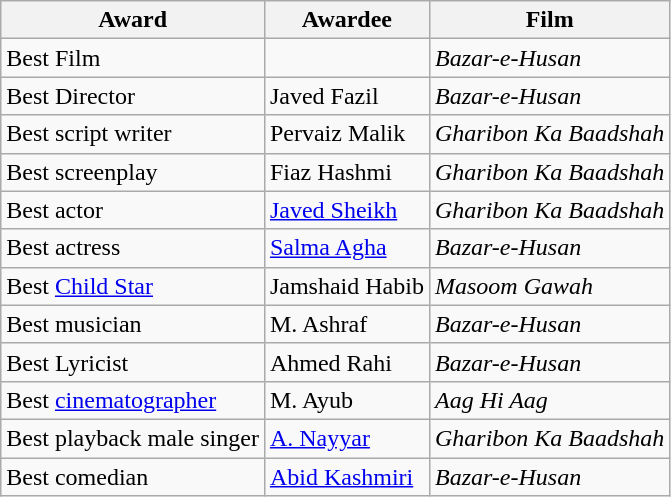<table class="wikitable">
<tr>
<th>Award</th>
<th>Awardee</th>
<th>Film</th>
</tr>
<tr>
<td>Best Film</td>
<td></td>
<td><em>Bazar-e-Husan</em></td>
</tr>
<tr>
<td>Best Director</td>
<td>Javed Fazil</td>
<td><em>Bazar-e-Husan</em></td>
</tr>
<tr>
<td>Best script writer</td>
<td>Pervaiz Malik</td>
<td><em>Gharibon Ka Baadshah</em></td>
</tr>
<tr>
<td>Best screenplay</td>
<td>Fiaz Hashmi</td>
<td><em>Gharibon Ka Baadshah</em></td>
</tr>
<tr>
<td>Best actor</td>
<td><a href='#'>Javed Sheikh</a></td>
<td><em>Gharibon Ka Baadshah</em></td>
</tr>
<tr>
<td>Best actress</td>
<td><a href='#'>Salma Agha</a></td>
<td><em>Bazar-e-Husan</em></td>
</tr>
<tr>
<td>Best <a href='#'>Child Star</a></td>
<td>Jamshaid Habib</td>
<td><em>Masoom Gawah</em></td>
</tr>
<tr>
<td>Best musician</td>
<td>M. Ashraf</td>
<td><em>Bazar-e-Husan</em></td>
</tr>
<tr>
<td>Best Lyricist</td>
<td>Ahmed Rahi</td>
<td><em>Bazar-e-Husan</em></td>
</tr>
<tr>
<td>Best <a href='#'>cinematographer</a></td>
<td>M. Ayub</td>
<td><em>Aag Hi Aag</em></td>
</tr>
<tr>
<td>Best playback male singer</td>
<td><a href='#'>A. Nayyar</a></td>
<td><em>Gharibon Ka Baadshah</em></td>
</tr>
<tr>
<td>Best comedian</td>
<td><a href='#'>Abid Kashmiri</a></td>
<td><em>Bazar-e-Husan</em></td>
</tr>
</table>
